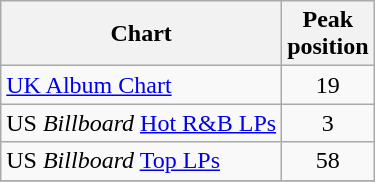<table class="wikitable">
<tr>
<th>Chart</th>
<th>Peak <br> position</th>
</tr>
<tr>
<td><a href='#'>UK Album Chart</a></td>
<td align="center">19</td>
</tr>
<tr>
<td>US <em>Billboard</em> <a href='#'>Hot R&B LPs</a></td>
<td align="center">3</td>
</tr>
<tr>
<td>US <em>Billboard</em> <a href='#'>Top LPs</a></td>
<td align="center">58</td>
</tr>
<tr>
</tr>
</table>
